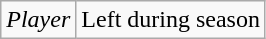<table class="wikitable">
<tr>
<td><em>Player</em></td>
<td>Left during season</td>
</tr>
</table>
